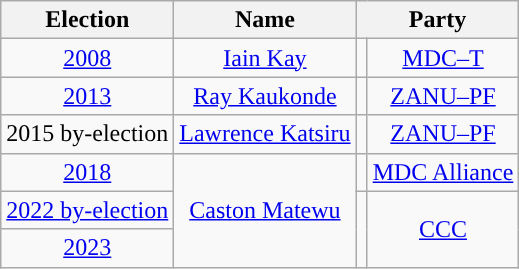<table class="wikitable" style="text-align:center">
<tr>
<th>Election</th>
<th>Name</th>
<th colspan="2">Party</th>
</tr>
<tr>
<td><a href='#'>2008</a></td>
<td><a href='#'>Iain Kay</a></td>
<td style="background-color: "></td>
<td><a href='#'>MDC–T</a></td>
</tr>
<tr>
<td><a href='#'>2013</a></td>
<td><a href='#'>Ray Kaukonde</a></td>
<td style="background-color: "></td>
<td><a href='#'>ZANU–PF</a></td>
</tr>
<tr>
<td>2015 by-election</td>
<td><a href='#'>Lawrence Katsiru</a></td>
<td style="background-color: "></td>
<td><a href='#'>ZANU–PF</a></td>
</tr>
<tr>
<td><a href='#'>2018</a></td>
<td rowspan="3"><a href='#'>Caston Matewu</a></td>
<td style="background-color: "></td>
<td><a href='#'>MDC Alliance</a></td>
</tr>
<tr>
<td><a href='#'>2022 by-election</a></td>
<td rowspan="2" style="background-color: "></td>
<td rowspan="2"><a href='#'>CCC</a></td>
</tr>
<tr>
<td><a href='#'>2023</a></td>
</tr>
</table>
